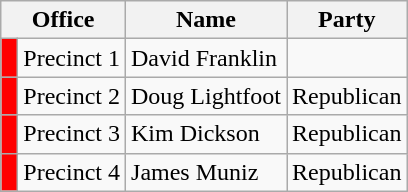<table class="wikitable">
<tr>
<th colspan="2">Office</th>
<th>Name</th>
<th>Party</th>
</tr>
<tr>
<td bgcolor="red"> </td>
<td>Precinct 1</td>
<td>David Franklin</td>
<td></td>
</tr>
<tr>
<td bgcolor="red"> </td>
<td>Precinct 2</td>
<td>Doug Lightfoot</td>
<td>Republican</td>
</tr>
<tr>
<td bgcolor="red"> </td>
<td>Precinct 3</td>
<td>Kim Dickson</td>
<td>Republican</td>
</tr>
<tr>
<td bgcolor="red"> </td>
<td>Precinct 4</td>
<td>James Muniz</td>
<td>Republican</td>
</tr>
</table>
